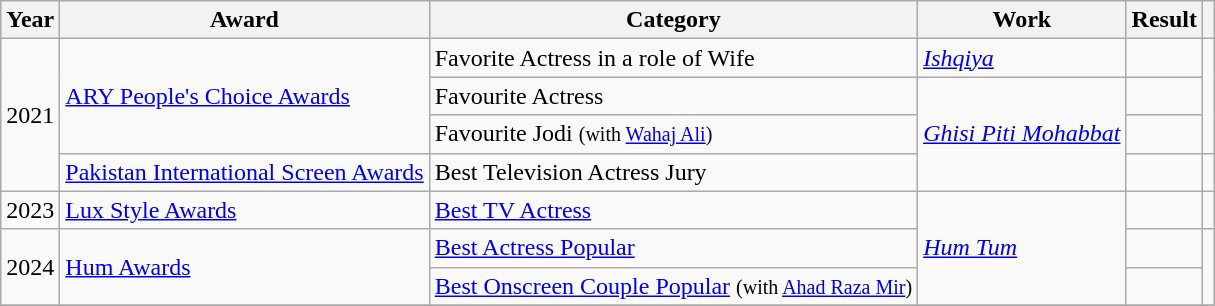<table class="wikitable plainrowheaders">
<tr>
<th>Year</th>
<th>Award</th>
<th>Category</th>
<th>Work</th>
<th>Result</th>
<th scope="col" class="unsortable"></th>
</tr>
<tr>
<td rowspan="4">2021</td>
<td rowspan="3"><a href='#'>ARY People's Choice Awards</a></td>
<td>Favorite Actress in a role of Wife</td>
<td><em><a href='#'>Ishqiya</a></em></td>
<td></td>
<td rowspan="3"></td>
</tr>
<tr>
<td>Favourite Actress</td>
<td rowspan="3"><em><a href='#'>Ghisi Piti Mohabbat</a></em></td>
<td></td>
</tr>
<tr>
<td>Favourite Jodi <small>(with <a href='#'>Wahaj Ali</a>)</small></td>
<td></td>
</tr>
<tr>
<td><a href='#'>Pakistan International Screen Awards</a></td>
<td>Best Television Actress Jury</td>
<td></td>
<td></td>
</tr>
<tr>
<td>2023</td>
<td><a href='#'>Lux Style Awards</a></td>
<td><a href='#'>Best TV Actress</a></td>
<td rowspan="3"><em><a href='#'>Hum Tum</a></em></td>
<td></td>
<td></td>
</tr>
<tr>
<td rowspan="2">2024</td>
<td rowspan="2"><a href='#'>Hum Awards</a></td>
<td><a href='#'>Best Actress Popular</a></td>
<td></td>
<td rowspan="2"></td>
</tr>
<tr>
<td><a href='#'>Best Onscreen Couple Popular</a> <small>(with <a href='#'>Ahad Raza Mir</a>)</small></td>
<td></td>
</tr>
<tr>
</tr>
</table>
